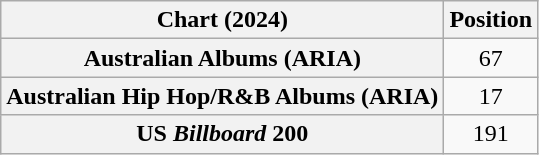<table class="wikitable sortable plainrowheaders" style="text-align:center">
<tr>
<th scope="col">Chart (2024)</th>
<th scope="col">Position</th>
</tr>
<tr>
<th scope="row">Australian Albums (ARIA)</th>
<td>67</td>
</tr>
<tr>
<th scope="row">Australian Hip Hop/R&B Albums (ARIA)</th>
<td>17</td>
</tr>
<tr>
<th scope="row">US <em>Billboard</em> 200</th>
<td>191</td>
</tr>
</table>
